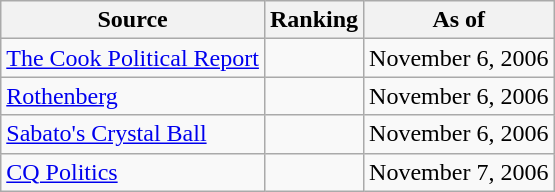<table class="wikitable" style="text-align:center">
<tr>
<th>Source</th>
<th>Ranking</th>
<th>As of</th>
</tr>
<tr>
<td align=left><a href='#'>The Cook Political Report</a></td>
<td></td>
<td>November 6, 2006</td>
</tr>
<tr>
<td align=left><a href='#'>Rothenberg</a></td>
<td></td>
<td>November 6, 2006</td>
</tr>
<tr>
<td align=left><a href='#'>Sabato's Crystal Ball</a></td>
<td></td>
<td>November 6, 2006</td>
</tr>
<tr>
<td align=left><a href='#'>CQ Politics</a></td>
<td></td>
<td>November 7, 2006</td>
</tr>
</table>
